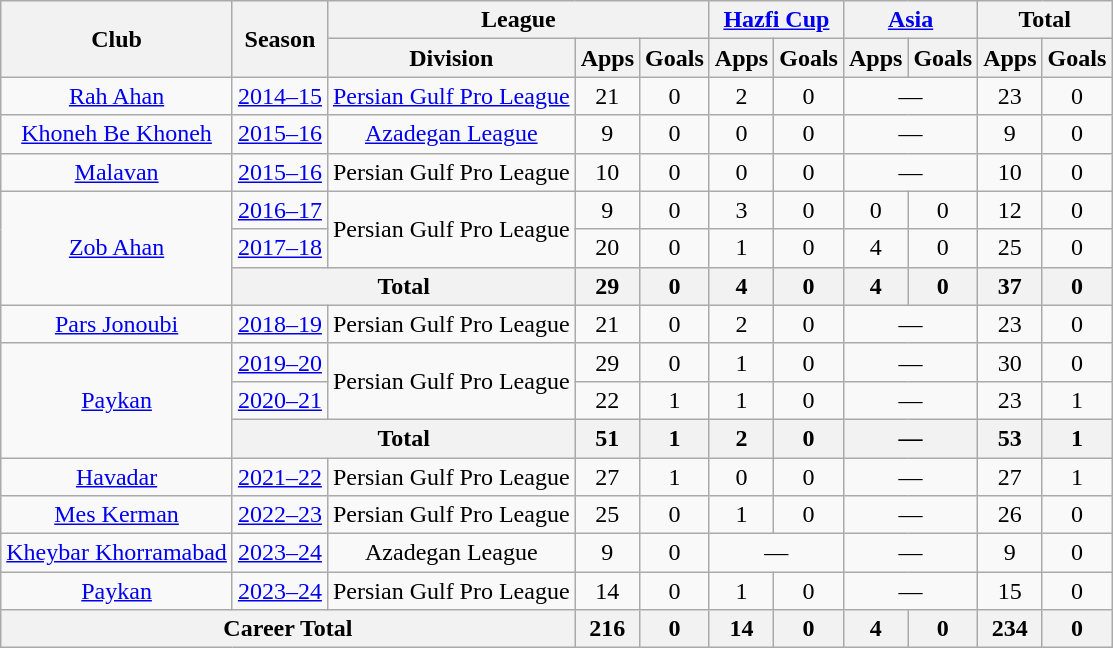<table class="wikitable" style="text-align: center;">
<tr>
<th rowspan="2">Club</th>
<th rowspan="2">Season</th>
<th colspan="3">League</th>
<th colspan="2"><a href='#'>Hazfi Cup</a></th>
<th colspan="2"><a href='#'>Asia</a></th>
<th colspan="2">Total</th>
</tr>
<tr>
<th>Division</th>
<th>Apps</th>
<th>Goals</th>
<th>Apps</th>
<th>Goals</th>
<th>Apps</th>
<th>Goals</th>
<th>Apps</th>
<th>Goals</th>
</tr>
<tr>
<td><a href='#'>Rah Ahan</a></td>
<td><a href='#'>2014–15</a></td>
<td><a href='#'>Persian Gulf Pro League</a></td>
<td>21</td>
<td>0</td>
<td>2</td>
<td>0</td>
<td colspan="2">—</td>
<td>23</td>
<td>0</td>
</tr>
<tr>
<td><a href='#'>Khoneh Be Khoneh</a></td>
<td><a href='#'>2015–16</a></td>
<td><a href='#'>Azadegan League</a></td>
<td>9</td>
<td>0</td>
<td>0</td>
<td>0</td>
<td colspan="2">—</td>
<td>9</td>
<td>0</td>
</tr>
<tr>
<td><a href='#'>Malavan</a></td>
<td><a href='#'>2015–16</a></td>
<td>Persian Gulf Pro League</td>
<td>10</td>
<td>0</td>
<td>0</td>
<td>0</td>
<td colspan="2">—</td>
<td>10</td>
<td>0</td>
</tr>
<tr>
<td rowspan="3"><a href='#'>Zob Ahan</a></td>
<td><a href='#'>2016–17</a></td>
<td rowspan="2">Persian Gulf Pro League</td>
<td>9</td>
<td>0</td>
<td>3</td>
<td>0</td>
<td>0</td>
<td>0</td>
<td>12</td>
<td>0</td>
</tr>
<tr>
<td><a href='#'>2017–18</a></td>
<td>20</td>
<td>0</td>
<td>1</td>
<td>0</td>
<td>4</td>
<td>0</td>
<td>25</td>
<td>0</td>
</tr>
<tr>
<th colspan=2>Total</th>
<th>29</th>
<th>0</th>
<th>4</th>
<th>0</th>
<th>4</th>
<th>0</th>
<th>37</th>
<th>0</th>
</tr>
<tr>
<td><a href='#'>Pars Jonoubi</a></td>
<td><a href='#'>2018–19</a></td>
<td>Persian Gulf Pro League</td>
<td>21</td>
<td>0</td>
<td>2</td>
<td>0</td>
<td colspan="2">—</td>
<td>23</td>
<td>0</td>
</tr>
<tr>
<td rowspan="3"><a href='#'>Paykan</a></td>
<td><a href='#'>2019–20</a></td>
<td rowspan="2">Persian Gulf Pro League</td>
<td>29</td>
<td>0</td>
<td>1</td>
<td>0</td>
<td colspan="2">—</td>
<td>30</td>
<td>0</td>
</tr>
<tr>
<td><a href='#'>2020–21</a></td>
<td>22</td>
<td>1</td>
<td>1</td>
<td>0</td>
<td colspan="2">—</td>
<td>23</td>
<td>1</td>
</tr>
<tr>
<th colspan=2>Total</th>
<th>51</th>
<th>1</th>
<th>2</th>
<th>0</th>
<th colspan="2">—</th>
<th>53</th>
<th>1</th>
</tr>
<tr>
<td><a href='#'>Havadar</a></td>
<td><a href='#'>2021–22</a></td>
<td>Persian Gulf Pro League</td>
<td>27</td>
<td>1</td>
<td>0</td>
<td>0</td>
<td colspan="2">—</td>
<td>27</td>
<td>1</td>
</tr>
<tr>
<td><a href='#'>Mes Kerman</a></td>
<td><a href='#'>2022–23</a></td>
<td>Persian Gulf Pro League</td>
<td>25</td>
<td>0</td>
<td>1</td>
<td>0</td>
<td colspan="2">—</td>
<td>26</td>
<td>0</td>
</tr>
<tr>
<td><a href='#'>Kheybar Khorramabad</a></td>
<td><a href='#'>2023–24</a></td>
<td>Azadegan League</td>
<td>9</td>
<td>0</td>
<td colspan="2">—</td>
<td colspan="2">—</td>
<td>9</td>
<td>0</td>
</tr>
<tr>
<td><a href='#'>Paykan</a></td>
<td><a href='#'>2023–24</a></td>
<td>Persian Gulf Pro League</td>
<td>14</td>
<td>0</td>
<td>1</td>
<td>0</td>
<td colspan="2">—</td>
<td>15</td>
<td>0</td>
</tr>
<tr>
<th colspan=3>Career Total</th>
<th>216</th>
<th>0</th>
<th>14</th>
<th>0</th>
<th>4</th>
<th>0</th>
<th>234</th>
<th>0</th>
</tr>
</table>
